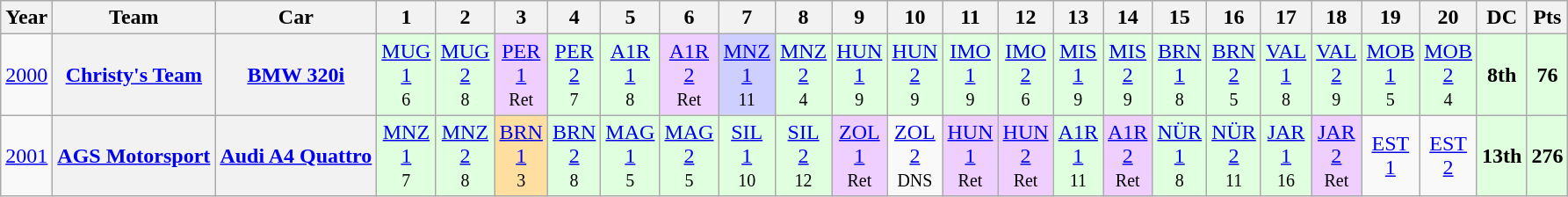<table class="wikitable" style="text-align:center;">
<tr>
<th>Year</th>
<th>Team</th>
<th>Car</th>
<th>1</th>
<th>2</th>
<th>3</th>
<th>4</th>
<th>5</th>
<th>6</th>
<th>7</th>
<th>8</th>
<th>9</th>
<th>10</th>
<th>11</th>
<th>12</th>
<th>13</th>
<th>14</th>
<th>15</th>
<th>16</th>
<th>17</th>
<th>18</th>
<th>19</th>
<th>20</th>
<th>DC</th>
<th>Pts</th>
</tr>
<tr>
<td><a href='#'>2000</a></td>
<th><a href='#'>Christy's Team</a></th>
<th><a href='#'>BMW 320i</a></th>
<td style="background:#DFFFDF;"><a href='#'>MUG<br>1</a><br><small>6</small></td>
<td style="background:#DFFFDF;"><a href='#'>MUG<br>2</a><br><small>8</small></td>
<td style="background:#EFCFFF;"><a href='#'>PER<br>1</a><br><small>Ret</small></td>
<td style="background:#DFFFDF;"><a href='#'>PER<br>2</a><br><small>7</small></td>
<td style="background:#DFFFDF;"><a href='#'>A1R<br>1</a><br><small>8</small></td>
<td style="background:#EFCFFF;"><a href='#'>A1R<br>2</a><br><small>Ret</small></td>
<td style="background:#CFCFFF;"><a href='#'>MNZ<br>1</a><br><small>11</small></td>
<td style="background:#DFFFDF;"><a href='#'>MNZ<br>2</a><br><small>4</small></td>
<td style="background:#DFFFDF;"><a href='#'>HUN<br>1</a><br><small>9</small></td>
<td style="background:#DFFFDF;"><a href='#'>HUN<br>2</a><br><small>9</small></td>
<td style="background:#DFFFDF;"><a href='#'>IMO<br>1</a><br><small>9</small></td>
<td style="background:#DFFFDF;"><a href='#'>IMO<br>2</a><br><small>6</small></td>
<td style="background:#DFFFDF;"><a href='#'>MIS<br>1</a><br><small>9</small></td>
<td style="background:#DFFFDF;"><a href='#'>MIS<br>2</a><br><small>9</small></td>
<td style="background:#DFFFDF;"><a href='#'>BRN<br>1</a><br><small>8</small></td>
<td style="background:#DFFFDF;"><a href='#'>BRN<br>2</a><br><small>5</small></td>
<td style="background:#DFFFDF;"><a href='#'>VAL<br>1</a><br><small>8</small></td>
<td style="background:#DFFFDF;"><a href='#'>VAL<br>2</a><br><small>9</small></td>
<td style="background:#DFFFDF;"><a href='#'>MOB<br>1</a><br><small>5</small></td>
<td style="background:#DFFFDF;"><a href='#'>MOB<br>2</a><br><small>4</small></td>
<th style="background:#DFFFDF;">8th</th>
<th style="background:#DFFFDF;">76</th>
</tr>
<tr>
<td><a href='#'>2001</a></td>
<th><a href='#'>AGS Motorsport</a></th>
<th><a href='#'>Audi A4 Quattro</a></th>
<td style="background:#DFFFDF;"><a href='#'>MNZ<br>1</a><br><small>7</small></td>
<td style="background:#DFFFDF;"><a href='#'>MNZ<br>2</a><br><small>8</small></td>
<td style="background:#FFDF9F;"><a href='#'>BRN<br>1</a><br><small>3</small></td>
<td style="background:#DFFFDF;"><a href='#'>BRN<br>2</a><br><small>8</small></td>
<td style="background:#DFFFDF;"><a href='#'>MAG<br>1</a><br><small>5</small></td>
<td style="background:#DFFFDF;"><a href='#'>MAG<br>2</a><br><small>5</small></td>
<td style="background:#DFFFDF;"><a href='#'>SIL<br>1</a><br><small>10</small></td>
<td style="background:#DFFFDF;"><a href='#'>SIL<br>2</a><br><small>12</small></td>
<td style="background:#EFCFFF;"><a href='#'>ZOL<br>1</a><br><small>Ret</small></td>
<td><a href='#'>ZOL<br>2</a><br><small>DNS</small></td>
<td style="background:#EFCFFF;"><a href='#'>HUN<br>1</a><br><small>Ret</small></td>
<td style="background:#EFCFFF;"><a href='#'>HUN<br>2</a><br><small>Ret</small></td>
<td style="background:#DFFFDF;"><a href='#'>A1R<br>1</a><br><small>11</small></td>
<td style="background:#EFCFFF;"><a href='#'>A1R<br>2</a><br><small>Ret</small></td>
<td style="background:#DFFFDF;"><a href='#'>NÜR<br>1</a><br><small>8</small></td>
<td style="background:#DFFFDF;"><a href='#'>NÜR<br>2</a><br><small>11</small></td>
<td style="background:#DFFFDF;"><a href='#'>JAR<br>1</a><br><small>16</small></td>
<td style="background:#EFCFFF;"><a href='#'>JAR<br>2</a><br><small>Ret</small></td>
<td><a href='#'>EST<br>1</a><br></td>
<td><a href='#'>EST<br>2</a><br></td>
<th style="background:#DFFFDF;">13th</th>
<th style="background:#DFFFDF;">276</th>
</tr>
</table>
